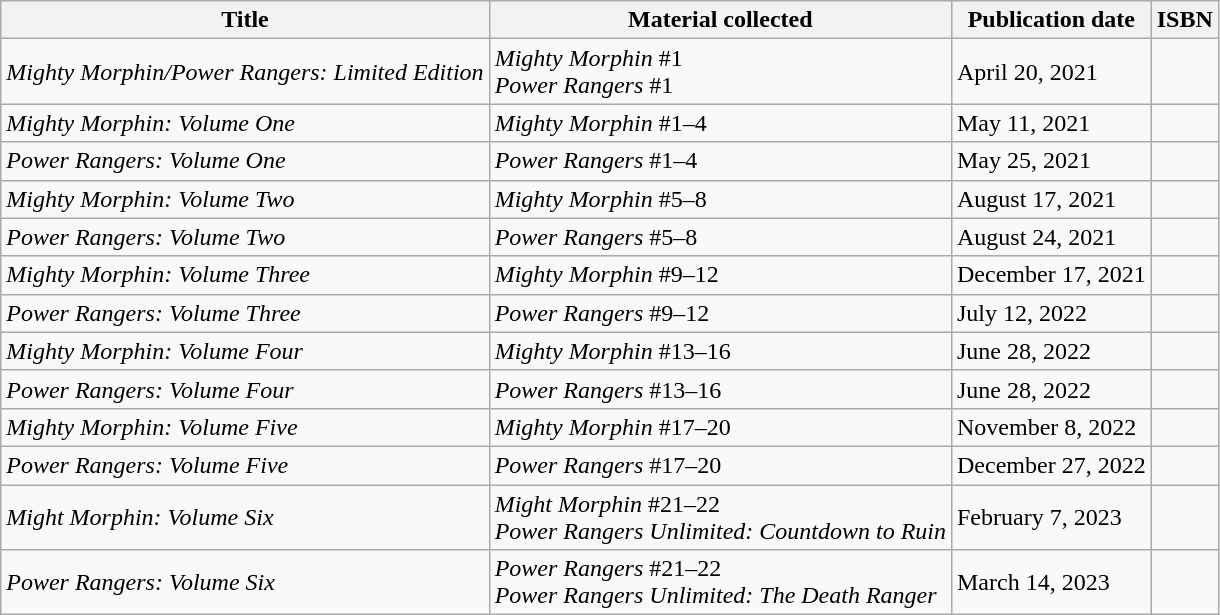<table class="wikitable">
<tr>
<th>Title</th>
<th>Material collected</th>
<th>Publication date</th>
<th>ISBN</th>
</tr>
<tr>
<td><em>Mighty Morphin/Power Rangers: Limited Edition</em></td>
<td><em>Mighty Morphin</em> #1<br><em>Power Rangers</em> #1</td>
<td>April 20, 2021</td>
<td></td>
</tr>
<tr>
<td><em>Mighty Morphin: Volume One</em></td>
<td><em>Mighty Morphin</em> #1–4</td>
<td>May 11, 2021</td>
<td></td>
</tr>
<tr>
<td><em>Power Rangers: Volume One</em></td>
<td><em>Power Rangers</em> #1–4</td>
<td>May 25, 2021</td>
<td></td>
</tr>
<tr>
<td><em>Mighty Morphin: Volume Two</em></td>
<td><em>Mighty Morphin</em> #5–8</td>
<td>August 17, 2021</td>
<td></td>
</tr>
<tr>
<td><em>Power Rangers: Volume Two</em></td>
<td><em>Power Rangers</em> #5–8</td>
<td>August 24, 2021</td>
<td></td>
</tr>
<tr>
<td><em>Mighty Morphin: Volume Three</em></td>
<td><em>Mighty Morphin</em> #9–12</td>
<td>December 17, 2021</td>
<td></td>
</tr>
<tr>
<td><em>Power Rangers: Volume Three</em></td>
<td><em>Power Rangers</em> #9–12</td>
<td>July 12, 2022</td>
<td></td>
</tr>
<tr>
<td><em>Mighty Morphin: Volume Four</em></td>
<td><em>Mighty Morphin</em> #13–16</td>
<td>June 28, 2022</td>
<td></td>
</tr>
<tr>
<td><em>Power Rangers: Volume Four</em></td>
<td><em>Power Rangers</em> #13–16</td>
<td>June 28, 2022</td>
<td></td>
</tr>
<tr>
<td><em>Mighty Morphin: Volume Five</em></td>
<td><em>Mighty Morphin</em> #17–20</td>
<td>November 8, 2022</td>
<td></td>
</tr>
<tr>
<td><em>Power Rangers: Volume Five</em></td>
<td><em>Power Rangers</em> #17–20</td>
<td>December 27, 2022</td>
<td></td>
</tr>
<tr>
<td><em>Might Morphin: Volume Six</em></td>
<td><em>Might Morphin</em> #21–22<br><em>Power Rangers Unlimited: Countdown to Ruin</em></td>
<td>February 7, 2023</td>
<td></td>
</tr>
<tr>
<td><em>Power Rangers: Volume Six</em></td>
<td><em>Power Rangers</em> #21–22<br><em>Power Rangers Unlimited: The Death Ranger</em></td>
<td>March 14, 2023</td>
<td></td>
</tr>
</table>
